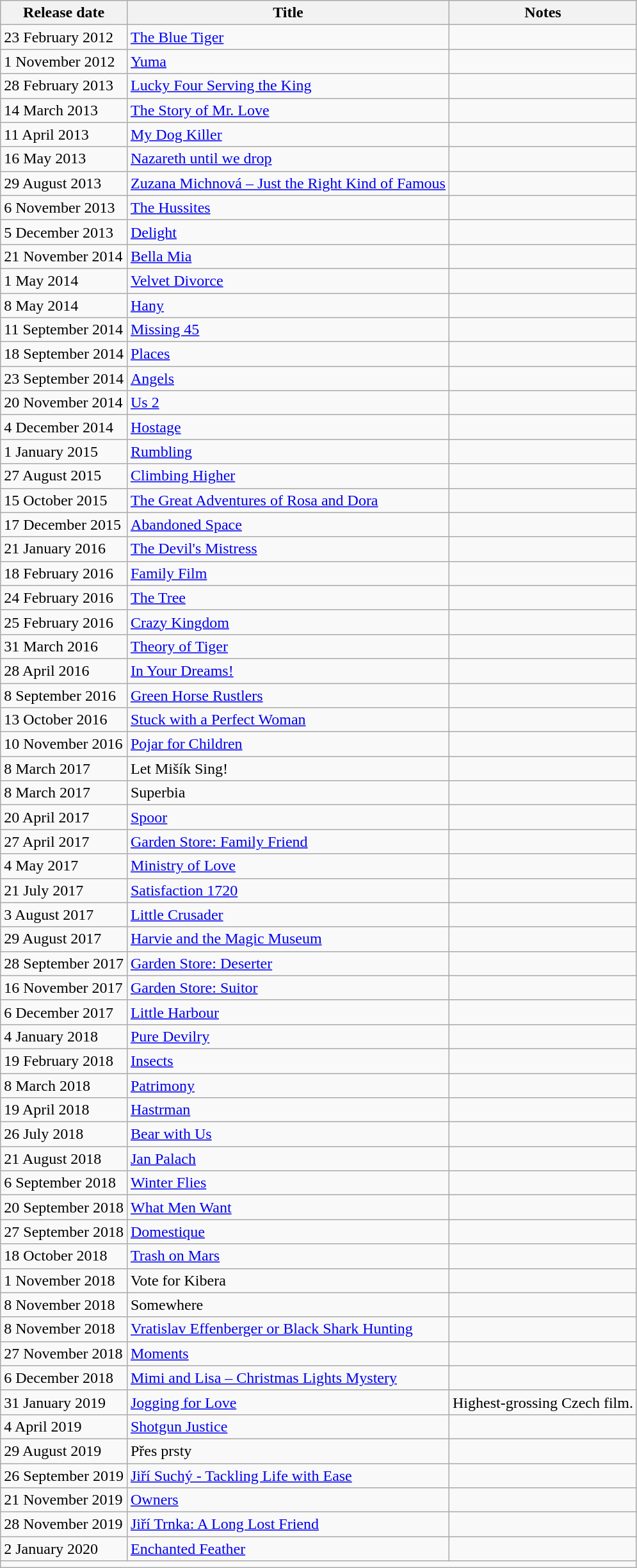<table class="wikitable sortable">
<tr>
<th>Release date</th>
<th>Title</th>
<th>Notes</th>
</tr>
<tr>
<td>23 February 2012</td>
<td><a href='#'>The Blue Tiger</a></td>
<td></td>
</tr>
<tr>
<td>1 November 2012</td>
<td><a href='#'>Yuma</a></td>
<td></td>
</tr>
<tr>
<td>28 February 2013</td>
<td><a href='#'>Lucky Four Serving the King</a></td>
<td></td>
</tr>
<tr>
<td>14 March 2013</td>
<td><a href='#'>The Story of Mr. Love</a></td>
<td></td>
</tr>
<tr>
<td>11 April 2013</td>
<td><a href='#'>My Dog Killer</a></td>
<td></td>
</tr>
<tr>
<td>16 May 2013</td>
<td><a href='#'>Nazareth until we drop</a></td>
<td></td>
</tr>
<tr>
<td>29 August 2013</td>
<td><a href='#'>Zuzana Michnová – Just the Right Kind of Famous</a></td>
<td></td>
</tr>
<tr>
<td>6 November 2013</td>
<td><a href='#'>The Hussites</a></td>
<td></td>
</tr>
<tr>
<td>5 December 2013</td>
<td><a href='#'>Delight</a></td>
<td></td>
</tr>
<tr>
<td>21 November 2014</td>
<td><a href='#'>Bella Mia</a></td>
<td></td>
</tr>
<tr>
<td>1 May 2014</td>
<td><a href='#'>Velvet Divorce</a></td>
<td></td>
</tr>
<tr>
<td>8 May 2014</td>
<td><a href='#'>Hany</a></td>
<td></td>
</tr>
<tr>
<td>11 September 2014</td>
<td><a href='#'>Missing 45</a></td>
<td></td>
</tr>
<tr>
<td>18 September 2014</td>
<td><a href='#'>Places</a></td>
<td></td>
</tr>
<tr>
<td>23 September 2014</td>
<td><a href='#'>Angels</a></td>
<td></td>
</tr>
<tr>
<td>20 November 2014</td>
<td><a href='#'>Us 2</a></td>
<td></td>
</tr>
<tr>
<td>4 December 2014</td>
<td><a href='#'>Hostage</a></td>
<td></td>
</tr>
<tr>
<td>1 January 2015</td>
<td><a href='#'>Rumbling</a></td>
<td></td>
</tr>
<tr>
<td>27 August 2015</td>
<td><a href='#'>Climbing Higher</a></td>
<td></td>
</tr>
<tr>
<td>15 October 2015</td>
<td><a href='#'>The Great Adventures of Rosa and Dora</a></td>
<td></td>
</tr>
<tr>
<td>17 December 2015</td>
<td><a href='#'>Abandoned Space</a></td>
<td></td>
</tr>
<tr>
<td>21 January 2016</td>
<td><a href='#'>The Devil's Mistress</a></td>
<td></td>
</tr>
<tr>
<td>18 February 2016</td>
<td><a href='#'>Family Film</a></td>
<td></td>
</tr>
<tr>
<td>24 February 2016</td>
<td><a href='#'>The Tree</a></td>
<td></td>
</tr>
<tr>
<td>25 February 2016</td>
<td><a href='#'>Crazy Kingdom</a></td>
<td></td>
</tr>
<tr>
<td>31 March 2016</td>
<td><a href='#'>Theory of Tiger</a></td>
<td></td>
</tr>
<tr>
<td>28 April 2016</td>
<td><a href='#'>In Your Dreams!</a></td>
<td></td>
</tr>
<tr>
<td>8 September 2016</td>
<td><a href='#'>Green Horse Rustlers</a></td>
<td></td>
</tr>
<tr>
<td>13 October 2016</td>
<td><a href='#'>Stuck with a Perfect Woman</a></td>
<td></td>
</tr>
<tr>
<td>10 November 2016</td>
<td><a href='#'>Pojar for Children</a></td>
<td></td>
</tr>
<tr>
<td>8 March 2017</td>
<td>Let Mišík Sing!</td>
<td></td>
</tr>
<tr>
<td>8 March 2017</td>
<td>Superbia</td>
<td></td>
</tr>
<tr>
<td>20 April 2017</td>
<td><a href='#'>Spoor</a></td>
<td></td>
</tr>
<tr>
<td>27 April 2017</td>
<td><a href='#'>Garden Store: Family Friend</a></td>
<td></td>
</tr>
<tr>
<td>4 May 2017</td>
<td><a href='#'>Ministry of Love</a></td>
<td></td>
</tr>
<tr>
<td>21 July 2017</td>
<td><a href='#'>Satisfaction 1720</a></td>
<td></td>
</tr>
<tr>
<td>3 August 2017</td>
<td><a href='#'>Little Crusader</a></td>
<td></td>
</tr>
<tr>
<td>29 August 2017</td>
<td><a href='#'>Harvie and the Magic Museum</a></td>
<td></td>
</tr>
<tr>
<td>28 September 2017</td>
<td><a href='#'>Garden Store: Deserter</a></td>
<td></td>
</tr>
<tr>
<td>16 November 2017</td>
<td><a href='#'>Garden Store: Suitor</a></td>
<td></td>
</tr>
<tr>
<td>6 December 2017</td>
<td><a href='#'>Little Harbour</a></td>
<td></td>
</tr>
<tr>
<td>4 January 2018</td>
<td><a href='#'>Pure Devilry</a></td>
<td></td>
</tr>
<tr>
<td>19 February 2018</td>
<td><a href='#'>Insects</a></td>
<td></td>
</tr>
<tr>
<td>8 March 2018</td>
<td><a href='#'>Patrimony</a></td>
<td></td>
</tr>
<tr>
<td>19 April 2018</td>
<td><a href='#'>Hastrman</a></td>
<td></td>
</tr>
<tr>
<td>26 July 2018</td>
<td><a href='#'>Bear with Us</a></td>
<td></td>
</tr>
<tr>
<td>21 August 2018</td>
<td><a href='#'>Jan Palach</a></td>
<td></td>
</tr>
<tr>
<td>6 September 2018</td>
<td><a href='#'>Winter Flies</a></td>
<td></td>
</tr>
<tr>
<td>20 September 2018</td>
<td><a href='#'>What Men Want</a></td>
<td></td>
</tr>
<tr>
<td>27 September 2018</td>
<td><a href='#'>Domestique</a></td>
<td></td>
</tr>
<tr>
<td>18 October 2018</td>
<td><a href='#'>Trash on Mars</a></td>
<td></td>
</tr>
<tr>
<td>1 November 2018</td>
<td>Vote for Kibera</td>
<td></td>
</tr>
<tr>
<td>8 November 2018</td>
<td>Somewhere</td>
<td></td>
</tr>
<tr>
<td>8 November 2018</td>
<td><a href='#'>Vratislav Effenberger or Black Shark Hunting</a></td>
<td></td>
</tr>
<tr>
<td>27 November 2018</td>
<td><a href='#'>Moments</a></td>
<td></td>
</tr>
<tr>
<td>6 December 2018</td>
<td><a href='#'>Mimi and Lisa – Christmas Lights Mystery</a></td>
<td></td>
</tr>
<tr>
<td>31 January 2019</td>
<td><a href='#'>Jogging for Love</a></td>
<td>Highest-grossing Czech film.</td>
</tr>
<tr>
<td>4 April 2019</td>
<td><a href='#'>Shotgun Justice</a></td>
<td></td>
</tr>
<tr>
<td>29 August 2019</td>
<td>Přes prsty</td>
<td></td>
</tr>
<tr>
<td>26 September 2019</td>
<td><a href='#'>Jiří Suchý - Tackling Life with Ease</a></td>
<td></td>
</tr>
<tr>
<td>21 November 2019</td>
<td><a href='#'>Owners</a></td>
<td></td>
</tr>
<tr>
<td>28 November 2019</td>
<td><a href='#'>Jiří Trnka: A Long Lost Friend</a></td>
<td></td>
</tr>
<tr>
<td>2 January 2020</td>
<td><a href='#'>Enchanted Feather</a></td>
<td></td>
</tr>
<tr>
<td colspan="3"></td>
</tr>
</table>
